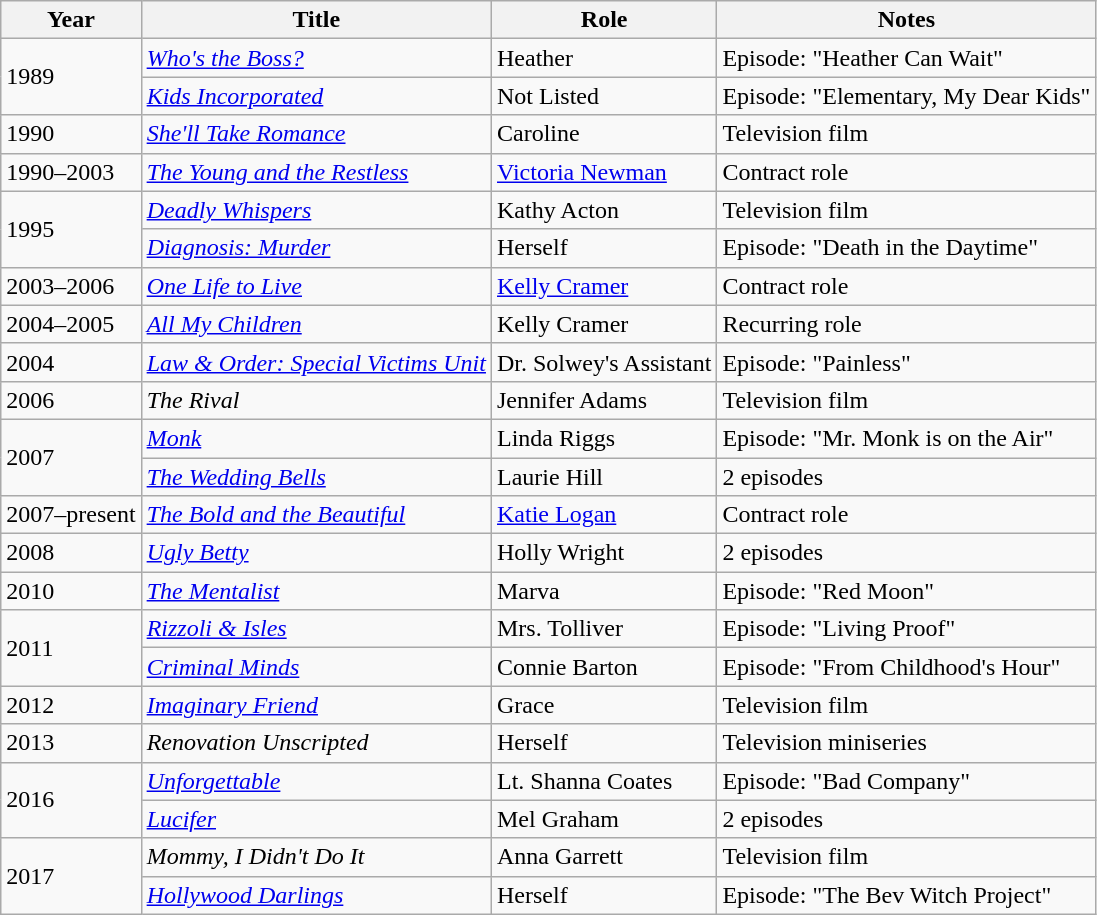<table class="wikitable sortable">
<tr>
<th>Year</th>
<th>Title</th>
<th>Role</th>
<th>Notes</th>
</tr>
<tr>
<td rowspan="2">1989</td>
<td><em><a href='#'>Who's the Boss?</a></em></td>
<td>Heather</td>
<td>Episode: "Heather Can Wait"</td>
</tr>
<tr>
<td><em><a href='#'>Kids Incorporated</a></em></td>
<td>Not Listed</td>
<td>Episode: "Elementary, My Dear Kids"</td>
</tr>
<tr>
<td>1990</td>
<td><em><a href='#'>She'll Take Romance</a></em></td>
<td>Caroline</td>
<td>Television film</td>
</tr>
<tr>
<td>1990–2003</td>
<td><em><a href='#'>The Young and the Restless</a></em></td>
<td><a href='#'>Victoria Newman</a></td>
<td>Contract role</td>
</tr>
<tr>
<td rowspan="2">1995</td>
<td><em><a href='#'>Deadly Whispers</a></em></td>
<td>Kathy Acton</td>
<td>Television film</td>
</tr>
<tr>
<td><em><a href='#'>Diagnosis: Murder</a></em></td>
<td>Herself</td>
<td>Episode: "Death in the Daytime"</td>
</tr>
<tr>
<td>2003–2006</td>
<td><em><a href='#'>One Life to Live</a></em></td>
<td><a href='#'>Kelly Cramer</a></td>
<td>Contract role</td>
</tr>
<tr>
<td>2004–2005</td>
<td><em><a href='#'>All My Children</a></em></td>
<td>Kelly Cramer</td>
<td>Recurring role</td>
</tr>
<tr>
<td>2004</td>
<td><em><a href='#'>Law & Order: Special Victims Unit</a></em></td>
<td>Dr. Solwey's Assistant</td>
<td>Episode: "Painless"</td>
</tr>
<tr>
<td>2006</td>
<td><em>The Rival</em></td>
<td>Jennifer Adams</td>
<td>Television film</td>
</tr>
<tr>
<td rowspan="2">2007</td>
<td><em><a href='#'>Monk</a></em></td>
<td>Linda Riggs</td>
<td>Episode: "Mr. Monk is on the Air"</td>
</tr>
<tr>
<td><em><a href='#'>The Wedding Bells</a></em></td>
<td>Laurie Hill</td>
<td>2 episodes</td>
</tr>
<tr>
<td>2007–present</td>
<td><em><a href='#'>The Bold and the Beautiful</a></em></td>
<td><a href='#'>Katie Logan</a></td>
<td>Contract role</td>
</tr>
<tr>
<td>2008</td>
<td><em><a href='#'>Ugly Betty</a></em></td>
<td>Holly Wright</td>
<td>2 episodes</td>
</tr>
<tr>
<td>2010</td>
<td><em><a href='#'>The Mentalist</a></em></td>
<td>Marva</td>
<td>Episode: "Red Moon"</td>
</tr>
<tr>
<td rowspan="2">2011</td>
<td><em><a href='#'>Rizzoli & Isles</a></em></td>
<td>Mrs. Tolliver</td>
<td>Episode: "Living Proof"</td>
</tr>
<tr>
<td><em><a href='#'>Criminal Minds</a></em></td>
<td>Connie Barton</td>
<td>Episode: "From Childhood's Hour"</td>
</tr>
<tr>
<td>2012</td>
<td><em><a href='#'>Imaginary Friend</a></em></td>
<td>Grace</td>
<td>Television film</td>
</tr>
<tr>
<td>2013</td>
<td><em>Renovation Unscripted</em></td>
<td>Herself</td>
<td>Television miniseries</td>
</tr>
<tr>
<td rowspan="2">2016</td>
<td><em><a href='#'>Unforgettable</a></em></td>
<td>Lt. Shanna Coates</td>
<td>Episode: "Bad Company"</td>
</tr>
<tr>
<td><em><a href='#'>Lucifer</a></em></td>
<td>Mel Graham</td>
<td>2 episodes</td>
</tr>
<tr>
<td rowspan="2">2017</td>
<td><em>Mommy, I Didn't Do It</em></td>
<td>Anna Garrett</td>
<td>Television film</td>
</tr>
<tr>
<td><em><a href='#'>Hollywood Darlings</a></em></td>
<td>Herself</td>
<td>Episode: "The Bev Witch Project"</td>
</tr>
</table>
